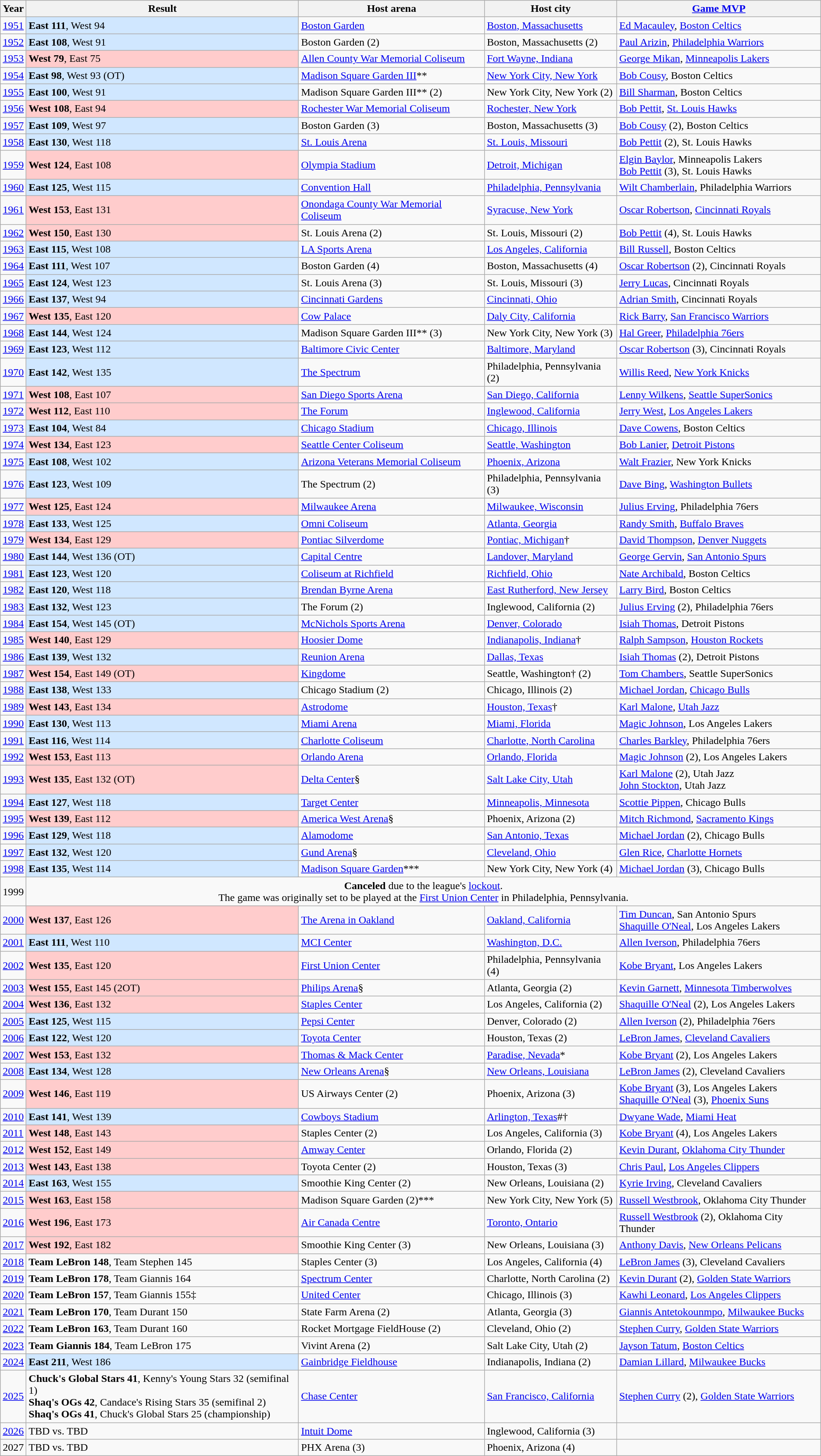<table class="wikitable sortable">
<tr>
<th>Year</th>
<th>Result</th>
<th>Host arena</th>
<th>Host city</th>
<th><a href='#'>Game MVP</a></th>
</tr>
<tr>
<td><a href='#'>1951</a></td>
<td style="background:#d0e7ff;"><strong>East 111</strong>, West 94</td>
<td><a href='#'>Boston Garden</a></td>
<td><a href='#'>Boston, Massachusetts</a></td>
<td><a href='#'>Ed Macauley</a>, <a href='#'>Boston Celtics</a></td>
</tr>
<tr>
<td><a href='#'>1952</a></td>
<td style="background:#d0e7ff;"><strong>East 108</strong>, West 91</td>
<td>Boston Garden (2)</td>
<td>Boston, Massachusetts (2)</td>
<td><a href='#'>Paul Arizin</a>, <a href='#'>Philadelphia Warriors</a></td>
</tr>
<tr>
<td><a href='#'>1953</a></td>
<td style="background:#fcc;"><strong>West 79</strong>, East 75</td>
<td><a href='#'>Allen County War Memorial Coliseum</a></td>
<td><a href='#'>Fort Wayne, Indiana</a></td>
<td><a href='#'>George Mikan</a>, <a href='#'>Minneapolis Lakers</a></td>
</tr>
<tr>
<td><a href='#'>1954</a></td>
<td style="background:#d0e7ff;"><strong>East 98</strong>, West 93 (OT)</td>
<td><a href='#'>Madison Square Garden III</a>**</td>
<td><a href='#'>New York City, New York</a></td>
<td><a href='#'>Bob Cousy</a>, Boston Celtics</td>
</tr>
<tr>
<td><a href='#'>1955</a></td>
<td style="background:#d0e7ff;"><strong>East 100</strong>, West 91</td>
<td>Madison Square Garden III** (2)</td>
<td>New York City, New York (2)</td>
<td><a href='#'>Bill Sharman</a>, Boston Celtics</td>
</tr>
<tr>
<td><a href='#'>1956</a></td>
<td style="background:#fcc;"><strong>West 108</strong>, East 94</td>
<td><a href='#'>Rochester War Memorial Coliseum</a></td>
<td><a href='#'>Rochester, New York</a></td>
<td><a href='#'>Bob Pettit</a>, <a href='#'>St. Louis Hawks</a></td>
</tr>
<tr>
<td><a href='#'>1957</a></td>
<td style="background:#d0e7ff;"><strong>East 109</strong>, West 97</td>
<td>Boston Garden (3)</td>
<td>Boston, Massachusetts (3)</td>
<td><a href='#'>Bob Cousy</a> (2), Boston Celtics</td>
</tr>
<tr>
<td><a href='#'>1958</a></td>
<td style="background:#d0e7ff;"><strong>East 130</strong>, West 118</td>
<td><a href='#'>St. Louis Arena</a></td>
<td><a href='#'>St. Louis, Missouri</a></td>
<td><a href='#'>Bob Pettit</a> (2), St. Louis Hawks</td>
</tr>
<tr>
<td><a href='#'>1959</a></td>
<td style="background:#fcc;"><strong>West 124</strong>, East 108</td>
<td><a href='#'>Olympia Stadium</a></td>
<td><a href='#'>Detroit, Michigan</a></td>
<td><a href='#'>Elgin Baylor</a>, Minneapolis Lakers<br><a href='#'>Bob Pettit</a> (3), St. Louis Hawks</td>
</tr>
<tr>
<td><a href='#'>1960</a></td>
<td style="background:#d0e7ff;"><strong>East 125</strong>, West 115</td>
<td><a href='#'>Convention Hall</a></td>
<td><a href='#'>Philadelphia, Pennsylvania</a></td>
<td><a href='#'>Wilt Chamberlain</a>, Philadelphia Warriors</td>
</tr>
<tr>
<td><a href='#'>1961</a></td>
<td style="background:#fcc;"><strong>West 153</strong>, East 131</td>
<td><a href='#'>Onondaga County War Memorial Coliseum</a></td>
<td><a href='#'>Syracuse, New York</a></td>
<td><a href='#'>Oscar Robertson</a>, <a href='#'>Cincinnati Royals</a></td>
</tr>
<tr>
<td><a href='#'>1962</a></td>
<td style="background:#fcc;"><strong>West 150</strong>, East 130</td>
<td>St. Louis Arena (2)</td>
<td>St. Louis, Missouri (2)</td>
<td><a href='#'>Bob Pettit</a> (4), St. Louis Hawks</td>
</tr>
<tr>
<td><a href='#'>1963</a></td>
<td style="background:#d0e7ff;"><strong>East 115</strong>, West 108</td>
<td><a href='#'>LA Sports Arena</a></td>
<td><a href='#'>Los Angeles, California</a></td>
<td><a href='#'>Bill Russell</a>, Boston Celtics</td>
</tr>
<tr>
<td><a href='#'>1964</a></td>
<td style="background:#d0e7ff;"><strong>East 111</strong>, West 107</td>
<td>Boston Garden (4)</td>
<td>Boston, Massachusetts (4)</td>
<td><a href='#'>Oscar Robertson</a> (2), Cincinnati Royals</td>
</tr>
<tr>
<td><a href='#'>1965</a></td>
<td style="background:#d0e7ff;"><strong>East 124</strong>, West 123</td>
<td>St. Louis Arena (3)</td>
<td>St. Louis, Missouri (3)</td>
<td><a href='#'>Jerry Lucas</a>, Cincinnati Royals</td>
</tr>
<tr>
<td><a href='#'>1966</a></td>
<td style="background:#d0e7ff;"><strong>East 137</strong>, West 94</td>
<td><a href='#'>Cincinnati Gardens</a></td>
<td><a href='#'>Cincinnati, Ohio</a></td>
<td><a href='#'>Adrian Smith</a>, Cincinnati Royals</td>
</tr>
<tr>
<td><a href='#'>1967</a></td>
<td style="background:#fcc;"><strong>West 135</strong>, East 120</td>
<td><a href='#'>Cow Palace</a></td>
<td><a href='#'>Daly City, California</a></td>
<td><a href='#'>Rick Barry</a>, <a href='#'>San Francisco Warriors</a></td>
</tr>
<tr>
<td><a href='#'>1968</a></td>
<td style="background:#d0e7ff;"><strong>East 144</strong>, West 124</td>
<td>Madison Square Garden III** (3)</td>
<td>New York City, New York (3)</td>
<td><a href='#'>Hal Greer</a>, <a href='#'>Philadelphia 76ers</a></td>
</tr>
<tr>
<td><a href='#'>1969</a></td>
<td style="background:#d0e7ff;"><strong>East 123</strong>, West 112</td>
<td><a href='#'>Baltimore Civic Center</a></td>
<td><a href='#'>Baltimore, Maryland</a></td>
<td><a href='#'>Oscar Robertson</a> (3), Cincinnati Royals</td>
</tr>
<tr>
<td><a href='#'>1970</a></td>
<td style="background:#d0e7ff;"><strong>East 142</strong>, West 135</td>
<td><a href='#'>The Spectrum</a></td>
<td>Philadelphia, Pennsylvania (2)</td>
<td><a href='#'>Willis Reed</a>, <a href='#'>New York Knicks</a></td>
</tr>
<tr>
<td><a href='#'>1971</a></td>
<td style="background:#fcc;"><strong>West 108</strong>, East 107</td>
<td><a href='#'>San Diego Sports Arena</a></td>
<td><a href='#'>San Diego, California</a></td>
<td><a href='#'>Lenny Wilkens</a>, <a href='#'>Seattle SuperSonics</a></td>
</tr>
<tr>
<td><a href='#'>1972</a></td>
<td style="background:#fcc;"><strong>West 112</strong>, East 110</td>
<td><a href='#'>The Forum</a></td>
<td><a href='#'>Inglewood, California</a></td>
<td><a href='#'>Jerry West</a>, <a href='#'>Los Angeles Lakers</a></td>
</tr>
<tr>
<td><a href='#'>1973</a></td>
<td style="background:#d0e7ff;"><strong>East 104</strong>, West 84</td>
<td><a href='#'>Chicago Stadium</a></td>
<td><a href='#'>Chicago, Illinois</a></td>
<td><a href='#'>Dave Cowens</a>, Boston Celtics</td>
</tr>
<tr>
<td><a href='#'>1974</a></td>
<td style="background:#fcc;"><strong>West 134</strong>, East 123</td>
<td><a href='#'>Seattle Center Coliseum</a></td>
<td><a href='#'>Seattle, Washington</a></td>
<td><a href='#'>Bob Lanier</a>, <a href='#'>Detroit Pistons</a></td>
</tr>
<tr>
<td><a href='#'>1975</a></td>
<td style="background:#d0e7ff;"><strong>East 108</strong>, West 102</td>
<td><a href='#'>Arizona Veterans Memorial Coliseum</a></td>
<td><a href='#'>Phoenix, Arizona</a></td>
<td><a href='#'>Walt Frazier</a>, New York Knicks</td>
</tr>
<tr>
<td><a href='#'>1976</a></td>
<td style="background:#d0e7ff;"><strong>East 123</strong>, West 109</td>
<td>The Spectrum (2)</td>
<td>Philadelphia, Pennsylvania (3)</td>
<td><a href='#'>Dave Bing</a>, <a href='#'>Washington Bullets</a></td>
</tr>
<tr>
<td><a href='#'>1977</a></td>
<td style="background:#fcc;"><strong>West 125</strong>, East 124</td>
<td><a href='#'>Milwaukee Arena</a></td>
<td><a href='#'>Milwaukee, Wisconsin</a></td>
<td><a href='#'>Julius Erving</a>, Philadelphia 76ers</td>
</tr>
<tr>
<td><a href='#'>1978</a></td>
<td style="background:#d0e7ff;"><strong>East 133</strong>, West 125</td>
<td><a href='#'>Omni Coliseum</a></td>
<td><a href='#'>Atlanta, Georgia</a></td>
<td><a href='#'>Randy Smith</a>, <a href='#'>Buffalo Braves</a></td>
</tr>
<tr>
<td><a href='#'>1979</a></td>
<td style="background:#fcc;"><strong>West 134</strong>, East 129</td>
<td><a href='#'>Pontiac Silverdome</a></td>
<td><a href='#'>Pontiac, Michigan</a>†</td>
<td><a href='#'>David Thompson</a>, <a href='#'>Denver Nuggets</a></td>
</tr>
<tr>
<td><a href='#'>1980</a></td>
<td style="background:#d0e7ff;"><strong>East 144</strong>, West 136 (OT)</td>
<td><a href='#'>Capital Centre</a></td>
<td><a href='#'>Landover, Maryland</a></td>
<td><a href='#'>George Gervin</a>, <a href='#'>San Antonio Spurs</a></td>
</tr>
<tr>
<td><a href='#'>1981</a></td>
<td style="background:#d0e7ff;"><strong>East 123</strong>, West 120</td>
<td><a href='#'>Coliseum at Richfield</a></td>
<td><a href='#'>Richfield, Ohio</a></td>
<td><a href='#'>Nate Archibald</a>, Boston Celtics</td>
</tr>
<tr>
<td><a href='#'>1982</a></td>
<td style="background:#d0e7ff;"><strong>East 120</strong>, West 118</td>
<td><a href='#'>Brendan Byrne Arena</a></td>
<td><a href='#'>East Rutherford, New Jersey</a></td>
<td><a href='#'>Larry Bird</a>, Boston Celtics</td>
</tr>
<tr>
<td><a href='#'>1983</a></td>
<td style="background:#d0e7ff;"><strong>East 132</strong>, West 123</td>
<td>The Forum (2)</td>
<td>Inglewood, California (2)</td>
<td><a href='#'>Julius Erving</a> (2), Philadelphia 76ers</td>
</tr>
<tr>
<td><a href='#'>1984</a></td>
<td style="background:#d0e7ff;"><strong>East 154</strong>, West 145 (OT)</td>
<td><a href='#'>McNichols Sports Arena</a></td>
<td><a href='#'>Denver, Colorado</a></td>
<td><a href='#'>Isiah Thomas</a>, Detroit Pistons</td>
</tr>
<tr>
<td><a href='#'>1985</a></td>
<td style="background:#fcc;"><strong>West 140</strong>, East 129</td>
<td><a href='#'>Hoosier Dome</a></td>
<td><a href='#'>Indianapolis, Indiana</a>†</td>
<td><a href='#'>Ralph Sampson</a>, <a href='#'>Houston Rockets</a></td>
</tr>
<tr>
<td><a href='#'>1986</a></td>
<td style="background:#d0e7ff;"><strong>East 139</strong>, West 132</td>
<td><a href='#'>Reunion Arena</a></td>
<td><a href='#'>Dallas, Texas</a></td>
<td><a href='#'>Isiah Thomas</a> (2), Detroit Pistons</td>
</tr>
<tr>
<td><a href='#'>1987</a></td>
<td style="background:#fcc;"><strong>West 154</strong>, East 149 (OT)</td>
<td><a href='#'>Kingdome</a></td>
<td>Seattle, Washington† (2)</td>
<td><a href='#'>Tom Chambers</a>, Seattle SuperSonics</td>
</tr>
<tr>
<td><a href='#'>1988</a></td>
<td style="background:#d0e7ff;"><strong>East 138</strong>, West 133</td>
<td>Chicago Stadium (2)</td>
<td>Chicago, Illinois (2)</td>
<td><a href='#'>Michael Jordan</a>, <a href='#'>Chicago Bulls</a></td>
</tr>
<tr>
<td><a href='#'>1989</a></td>
<td style="background:#fcc;"><strong>West 143</strong>, East 134</td>
<td><a href='#'>Astrodome</a></td>
<td><a href='#'>Houston, Texas</a>†</td>
<td><a href='#'>Karl Malone</a>, <a href='#'>Utah Jazz</a></td>
</tr>
<tr>
<td><a href='#'>1990</a></td>
<td style="background:#d0e7ff;"><strong>East 130</strong>, West 113</td>
<td><a href='#'>Miami Arena</a></td>
<td><a href='#'>Miami, Florida</a></td>
<td><a href='#'>Magic Johnson</a>, Los Angeles Lakers</td>
</tr>
<tr>
<td><a href='#'>1991</a></td>
<td style="background:#d0e7ff;"><strong>East 116</strong>, West 114</td>
<td><a href='#'>Charlotte Coliseum</a></td>
<td><a href='#'>Charlotte, North Carolina</a></td>
<td><a href='#'>Charles Barkley</a>, Philadelphia 76ers</td>
</tr>
<tr>
<td><a href='#'>1992</a></td>
<td style="background:#fcc;"><strong>West 153</strong>, East 113</td>
<td><a href='#'>Orlando Arena</a></td>
<td><a href='#'>Orlando, Florida</a></td>
<td><a href='#'>Magic Johnson</a> (2), Los Angeles Lakers</td>
</tr>
<tr>
<td><a href='#'>1993</a></td>
<td style="background:#fcc;"><strong>West 135</strong>, East 132 (OT)</td>
<td><a href='#'>Delta Center</a>§</td>
<td><a href='#'>Salt Lake City, Utah</a></td>
<td><a href='#'>Karl Malone</a> (2), Utah Jazz<br><a href='#'>John Stockton</a>, Utah Jazz</td>
</tr>
<tr>
<td><a href='#'>1994</a></td>
<td style="background:#d0e7ff;"><strong>East 127</strong>, West 118</td>
<td><a href='#'>Target Center</a></td>
<td><a href='#'>Minneapolis, Minnesota</a></td>
<td><a href='#'>Scottie Pippen</a>, Chicago Bulls</td>
</tr>
<tr>
<td><a href='#'>1995</a></td>
<td style="background:#fcc;"><strong>West 139</strong>, East 112</td>
<td><a href='#'>America West Arena</a>§ </td>
<td>Phoenix, Arizona (2)</td>
<td><a href='#'>Mitch Richmond</a>, <a href='#'>Sacramento Kings</a></td>
</tr>
<tr>
<td><a href='#'>1996</a></td>
<td style="background:#d0e7ff;"><strong>East 129</strong>, West 118</td>
<td><a href='#'>Alamodome</a></td>
<td><a href='#'>San Antonio, Texas</a></td>
<td><a href='#'>Michael Jordan</a> (2), Chicago Bulls</td>
</tr>
<tr>
<td><a href='#'>1997</a></td>
<td style="background:#d0e7ff;"><strong>East 132</strong>, West 120</td>
<td><a href='#'>Gund Arena</a>§</td>
<td><a href='#'>Cleveland, Ohio</a></td>
<td><a href='#'>Glen Rice</a>, <a href='#'>Charlotte Hornets</a></td>
</tr>
<tr>
<td><a href='#'>1998</a></td>
<td style="background:#d0e7ff;"><strong>East 135</strong>, West 114</td>
<td><a href='#'>Madison Square Garden</a>***</td>
<td>New York City, New York (4)</td>
<td><a href='#'>Michael Jordan</a> (3), Chicago Bulls</td>
</tr>
<tr>
<td>1999</td>
<td colspan=4 align=center><strong>Canceled</strong> due to the league's <a href='#'>lockout</a>.<br>The game was originally set to be played at the <a href='#'>First Union Center</a> in Philadelphia, Pennsylvania.</td>
</tr>
<tr>
<td><a href='#'>2000</a></td>
<td style="background:#fcc;"><strong>West 137</strong>, East 126</td>
<td><a href='#'>The Arena in Oakland</a></td>
<td><a href='#'>Oakland, California</a></td>
<td><a href='#'>Tim Duncan</a>, San Antonio Spurs<br><a href='#'>Shaquille O'Neal</a>, Los Angeles Lakers</td>
</tr>
<tr>
<td><a href='#'>2001</a></td>
<td style="background:#d0e7ff;"><strong>East 111</strong>, West 110</td>
<td><a href='#'>MCI Center</a></td>
<td><a href='#'>Washington, D.C.</a></td>
<td><a href='#'>Allen Iverson</a>, Philadelphia 76ers</td>
</tr>
<tr>
<td><a href='#'>2002</a></td>
<td style="background:#fcc;"><strong>West 135</strong>, East 120</td>
<td><a href='#'>First Union Center</a></td>
<td>Philadelphia, Pennsylvania (4)</td>
<td><a href='#'>Kobe Bryant</a>, Los Angeles Lakers</td>
</tr>
<tr>
<td><a href='#'>2003</a></td>
<td style="background:#fcc;"><strong>West 155</strong>, East 145 (2OT)</td>
<td><a href='#'>Philips Arena</a>§</td>
<td>Atlanta, Georgia (2)</td>
<td><a href='#'>Kevin Garnett</a>, <a href='#'>Minnesota Timberwolves</a></td>
</tr>
<tr>
<td><a href='#'>2004</a></td>
<td style="background:#fcc;"><strong>West 136</strong>, East 132</td>
<td><a href='#'>Staples Center</a></td>
<td>Los Angeles, California (2)</td>
<td><a href='#'>Shaquille O'Neal</a> (2), Los Angeles Lakers</td>
</tr>
<tr>
<td><a href='#'>2005</a></td>
<td style="background:#d0e7ff;"><strong>East 125</strong>, West 115</td>
<td><a href='#'>Pepsi Center</a></td>
<td>Denver, Colorado (2)</td>
<td><a href='#'>Allen Iverson</a> (2), Philadelphia 76ers</td>
</tr>
<tr>
<td><a href='#'>2006</a></td>
<td style="background:#d0e7ff;"><strong>East 122</strong>, West 120</td>
<td><a href='#'>Toyota Center</a></td>
<td>Houston, Texas (2)</td>
<td><a href='#'>LeBron James</a>, <a href='#'>Cleveland Cavaliers</a></td>
</tr>
<tr>
<td><a href='#'>2007</a></td>
<td style="background:#fcc;"><strong>West 153</strong>, East 132</td>
<td><a href='#'>Thomas & Mack Center</a></td>
<td><a href='#'>Paradise, Nevada</a>*</td>
<td><a href='#'>Kobe Bryant</a> (2), Los Angeles Lakers</td>
</tr>
<tr>
<td><a href='#'>2008</a></td>
<td style="background:#d0e7ff;"><strong>East 134</strong>, West 128</td>
<td><a href='#'>New Orleans Arena</a>§ </td>
<td><a href='#'>New Orleans, Louisiana</a></td>
<td><a href='#'>LeBron James</a> (2), Cleveland Cavaliers</td>
</tr>
<tr>
<td><a href='#'>2009</a></td>
<td style="background:#fcc;"><strong>West 146</strong>, East 119</td>
<td>US Airways Center (2)</td>
<td>Phoenix, Arizona (3)</td>
<td><a href='#'>Kobe Bryant</a> (3), Los Angeles Lakers<br><a href='#'>Shaquille O'Neal</a> (3), <a href='#'>Phoenix Suns</a></td>
</tr>
<tr>
<td><a href='#'>2010</a></td>
<td style="background:#d0e7ff;"><strong>East 141</strong>, West 139</td>
<td><a href='#'>Cowboys Stadium</a></td>
<td><a href='#'>Arlington, Texas</a>#†</td>
<td><a href='#'>Dwyane Wade</a>, <a href='#'>Miami Heat</a></td>
</tr>
<tr>
<td><a href='#'>2011</a></td>
<td style="background:#fcc;"><strong>West 148</strong>, East 143</td>
<td>Staples Center (2)</td>
<td>Los Angeles, California (3)</td>
<td><a href='#'>Kobe Bryant</a> (4), Los Angeles Lakers</td>
</tr>
<tr>
<td><a href='#'>2012</a></td>
<td style="background:#fcc;"><strong>West 152</strong>, East 149</td>
<td><a href='#'>Amway Center</a></td>
<td>Orlando, Florida (2)</td>
<td><a href='#'>Kevin Durant</a>, <a href='#'>Oklahoma City Thunder</a></td>
</tr>
<tr>
<td><a href='#'>2013</a></td>
<td style="background:#fcc;"><strong>West 143</strong>, East 138</td>
<td>Toyota Center (2)</td>
<td>Houston, Texas (3)</td>
<td><a href='#'>Chris Paul</a>, <a href='#'>Los Angeles Clippers</a></td>
</tr>
<tr>
<td><a href='#'>2014</a></td>
<td style="background:#d0e7ff;"><strong>East 163</strong>, West 155</td>
<td>Smoothie King Center (2)</td>
<td>New Orleans, Louisiana (2)</td>
<td><a href='#'>Kyrie Irving</a>, Cleveland Cavaliers</td>
</tr>
<tr>
<td><a href='#'>2015</a></td>
<td style="background:#fcc;"><strong>West 163</strong>, East 158</td>
<td>Madison Square Garden (2)*** </td>
<td>New York City, New York (5)</td>
<td><a href='#'>Russell Westbrook</a>, Oklahoma City Thunder</td>
</tr>
<tr>
<td><a href='#'>2016</a></td>
<td style="background:#fcc;"><strong>West 196</strong>, East 173</td>
<td><a href='#'>Air Canada Centre</a></td>
<td><a href='#'>Toronto, Ontario</a></td>
<td><a href='#'>Russell Westbrook</a> (2), Oklahoma City Thunder</td>
</tr>
<tr>
<td><a href='#'>2017</a></td>
<td style="background:#fcc;"><strong>West 192</strong>, East 182</td>
<td>Smoothie King Center (3)</td>
<td>New Orleans, Louisiana (3)</td>
<td><a href='#'>Anthony Davis</a>, <a href='#'>New Orleans Pelicans</a></td>
</tr>
<tr>
<td><a href='#'>2018</a></td>
<td><strong>Team LeBron 148</strong>, Team Stephen 145</td>
<td>Staples Center (3)</td>
<td>Los Angeles, California (4)</td>
<td><a href='#'>LeBron James</a> (3), Cleveland Cavaliers</td>
</tr>
<tr>
<td><a href='#'>2019</a></td>
<td><strong>Team LeBron 178</strong>, Team Giannis 164</td>
<td><a href='#'>Spectrum Center</a></td>
<td>Charlotte, North Carolina (2)</td>
<td><a href='#'>Kevin Durant</a> (2), <a href='#'>Golden State Warriors</a></td>
</tr>
<tr>
<td><a href='#'>2020</a></td>
<td><strong>Team LeBron 157</strong>, Team Giannis 155‡</td>
<td><a href='#'>United Center</a></td>
<td>Chicago, Illinois (3)</td>
<td><a href='#'>Kawhi Leonard</a>, <a href='#'>Los Angeles Clippers</a></td>
</tr>
<tr>
<td><a href='#'>2021</a></td>
<td><strong>Team LeBron 170</strong>, Team Durant 150</td>
<td>State Farm Arena (2)</td>
<td>Atlanta, Georgia (3)</td>
<td><a href='#'>Giannis Antetokounmpo</a>, <a href='#'>Milwaukee Bucks</a></td>
</tr>
<tr>
<td><a href='#'>2022</a></td>
<td><strong>Team LeBron 163</strong>, Team Durant 160</td>
<td>Rocket Mortgage FieldHouse (2)</td>
<td>Cleveland, Ohio (2)</td>
<td><a href='#'>Stephen Curry</a>, <a href='#'>Golden State Warriors</a></td>
</tr>
<tr>
<td><a href='#'>2023</a></td>
<td><strong>Team Giannis 184</strong>, Team LeBron 175</td>
<td>Vivint Arena (2)</td>
<td>Salt Lake City, Utah (2)</td>
<td><a href='#'>Jayson Tatum</a>, <a href='#'>Boston Celtics</a></td>
</tr>
<tr>
<td><a href='#'>2024</a></td>
<td style="background:#d0e7ff;"><strong>East 211</strong>, West 186</td>
<td><a href='#'>Gainbridge Fieldhouse</a></td>
<td>Indianapolis, Indiana (2)</td>
<td><a href='#'>Damian Lillard</a>, <a href='#'>Milwaukee Bucks</a></td>
</tr>
<tr>
<td><a href='#'>2025</a></td>
<td><strong>Chuck's Global Stars 41</strong>, Kenny's Young Stars 32 (semifinal 1)<br><strong>Shaq's OGs 42</strong>, Candace's Rising Stars 35 (semifinal 2)<br><strong>Shaq's OGs 41</strong>, Chuck's Global Stars 25 (championship)</td>
<td><a href='#'>Chase Center</a></td>
<td><a href='#'>San Francisco, California</a></td>
<td><a href='#'>Stephen Curry</a> (2), <a href='#'>Golden State Warriors</a></td>
</tr>
<tr>
<td><a href='#'>2026</a></td>
<td>TBD vs. TBD</td>
<td><a href='#'>Intuit Dome</a></td>
<td>Inglewood, California (3)</td>
<td></td>
</tr>
<tr>
<td 2027 NBA All-Star Game>2027</td>
<td>TBD vs. TBD</td>
<td>PHX Arena (3)</td>
<td>Phoenix, Arizona (4)</td>
<td><br></td>
</tr>
</table>
